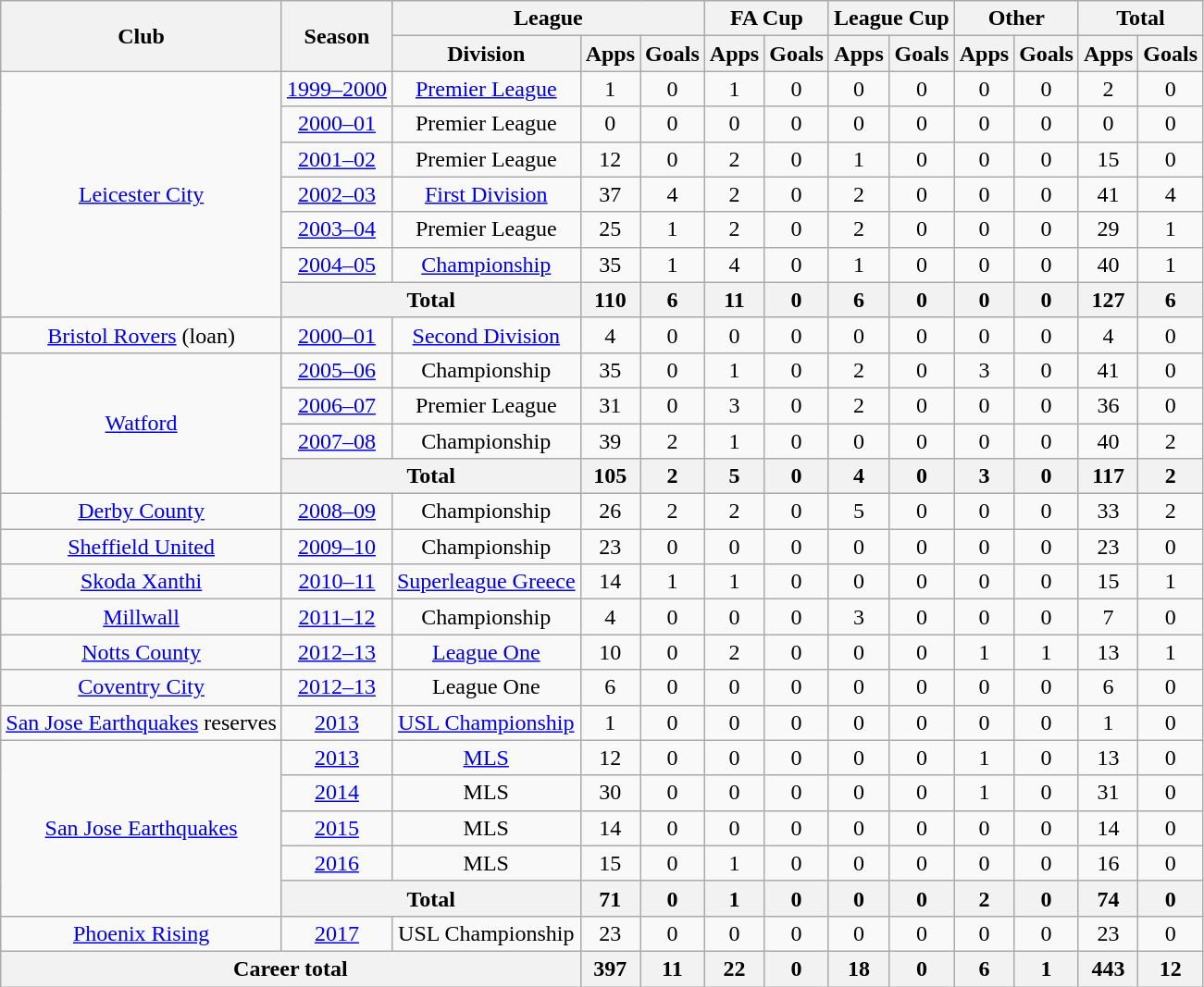<table class="wikitable" style="text-align:center">
<tr>
<th rowspan="2">Club</th>
<th rowspan="2">Season</th>
<th colspan="3">League</th>
<th colspan="2">FA Cup</th>
<th colspan="2">League Cup</th>
<th colspan="2">Other</th>
<th colspan="2">Total</th>
</tr>
<tr>
<th>Division</th>
<th>Apps</th>
<th>Goals</th>
<th>Apps</th>
<th>Goals</th>
<th>Apps</th>
<th>Goals</th>
<th>Apps</th>
<th>Goals</th>
<th>Apps</th>
<th>Goals</th>
</tr>
<tr>
<td rowspan="7"><a href='#'>Leicester City</a></td>
<td><a href='#'>1999–2000</a></td>
<td><a href='#'>Premier League</a></td>
<td>1</td>
<td>0</td>
<td>1</td>
<td>0</td>
<td>0</td>
<td>0</td>
<td>0</td>
<td>0</td>
<td>2</td>
<td>0</td>
</tr>
<tr>
<td><a href='#'>2000–01</a></td>
<td>Premier League</td>
<td>0</td>
<td>0</td>
<td>0</td>
<td>0</td>
<td>0</td>
<td>0</td>
<td>0</td>
<td>0</td>
<td>0</td>
<td>0</td>
</tr>
<tr>
<td><a href='#'>2001–02</a></td>
<td>Premier League</td>
<td>12</td>
<td>0</td>
<td>2</td>
<td>0</td>
<td>1</td>
<td>0</td>
<td>0</td>
<td>0</td>
<td>15</td>
<td>0</td>
</tr>
<tr>
<td><a href='#'>2002–03</a></td>
<td><a href='#'>First Division</a></td>
<td>37</td>
<td>4</td>
<td>2</td>
<td>0</td>
<td>2</td>
<td>0</td>
<td>0</td>
<td>0</td>
<td>41</td>
<td>4</td>
</tr>
<tr>
<td><a href='#'>2003–04</a></td>
<td>Premier League</td>
<td>25</td>
<td>1</td>
<td>2</td>
<td>0</td>
<td>2</td>
<td>0</td>
<td>0</td>
<td>0</td>
<td>29</td>
<td>1</td>
</tr>
<tr>
<td><a href='#'>2004–05</a></td>
<td><a href='#'>Championship</a></td>
<td>35</td>
<td>1</td>
<td>4</td>
<td>0</td>
<td>1</td>
<td>0</td>
<td>0</td>
<td>0</td>
<td>40</td>
<td>1</td>
</tr>
<tr>
<th colspan="2">Total</th>
<th>110</th>
<th>6</th>
<th>11</th>
<th>0</th>
<th>6</th>
<th>0</th>
<th>0</th>
<th>0</th>
<th>127</th>
<th>6</th>
</tr>
<tr>
<td><a href='#'>Bristol Rovers</a> (loan)</td>
<td><a href='#'>2000–01</a></td>
<td><a href='#'>Second Division</a></td>
<td>4</td>
<td>0</td>
<td>0</td>
<td>0</td>
<td>0</td>
<td>0</td>
<td>0</td>
<td>0</td>
<td>4</td>
<td>0</td>
</tr>
<tr>
<td rowspan="4"><a href='#'>Watford</a></td>
<td><a href='#'>2005–06</a></td>
<td>Championship</td>
<td>35</td>
<td>0</td>
<td>1</td>
<td>0</td>
<td>2</td>
<td>0</td>
<td>3</td>
<td>0</td>
<td>41</td>
<td>0</td>
</tr>
<tr>
<td><a href='#'>2006–07</a></td>
<td>Premier League</td>
<td>31</td>
<td>0</td>
<td>3</td>
<td>0</td>
<td>2</td>
<td>0</td>
<td>0</td>
<td>0</td>
<td>36</td>
<td>0</td>
</tr>
<tr>
<td><a href='#'>2007–08</a></td>
<td>Championship</td>
<td>39</td>
<td>2</td>
<td>1</td>
<td>0</td>
<td>0</td>
<td>0</td>
<td>0</td>
<td>0</td>
<td>40</td>
<td>2</td>
</tr>
<tr>
<th colspan="2">Total</th>
<th>105</th>
<th>2</th>
<th>5</th>
<th>0</th>
<th>4</th>
<th>0</th>
<th>3</th>
<th>0</th>
<th>117</th>
<th>2</th>
</tr>
<tr>
<td><a href='#'>Derby County</a></td>
<td><a href='#'>2008–09</a></td>
<td>Championship</td>
<td>26</td>
<td>2</td>
<td>2</td>
<td>0</td>
<td>5</td>
<td>0</td>
<td>0</td>
<td>0</td>
<td>33</td>
<td>2</td>
</tr>
<tr>
<td><a href='#'>Sheffield United</a></td>
<td><a href='#'>2009–10</a></td>
<td>Championship</td>
<td>23</td>
<td>0</td>
<td>0</td>
<td>0</td>
<td>0</td>
<td>0</td>
<td>0</td>
<td>0</td>
<td>23</td>
<td>0</td>
</tr>
<tr>
<td><a href='#'>Skoda Xanthi</a></td>
<td><a href='#'>2010–11</a></td>
<td><a href='#'>Superleague Greece</a></td>
<td>14</td>
<td>1</td>
<td>1</td>
<td>0</td>
<td>0</td>
<td>0</td>
<td>0</td>
<td>0</td>
<td>15</td>
<td>1</td>
</tr>
<tr>
<td><a href='#'>Millwall</a></td>
<td><a href='#'>2011–12</a></td>
<td>Championship</td>
<td>4</td>
<td>0</td>
<td>0</td>
<td>0</td>
<td>3</td>
<td>0</td>
<td>0</td>
<td>0</td>
<td>7</td>
<td>0</td>
</tr>
<tr>
<td><a href='#'>Notts County</a></td>
<td><a href='#'>2012–13</a></td>
<td><a href='#'>League One</a></td>
<td>10</td>
<td>0</td>
<td>2</td>
<td>0</td>
<td>0</td>
<td>0</td>
<td>1</td>
<td>1</td>
<td>13</td>
<td>1</td>
</tr>
<tr>
<td><a href='#'>Coventry City</a></td>
<td><a href='#'>2012–13</a></td>
<td>League One</td>
<td>6</td>
<td>0</td>
<td>0</td>
<td>0</td>
<td>0</td>
<td>0</td>
<td>0</td>
<td>0</td>
<td>6</td>
<td>0</td>
</tr>
<tr>
<td><a href='#'>San Jose Earthquakes</a> reserves</td>
<td><a href='#'>2013</a></td>
<td><a href='#'>USL Championship</a></td>
<td>1</td>
<td>0</td>
<td>0</td>
<td>0</td>
<td>0</td>
<td>0</td>
<td>0</td>
<td>0</td>
<td>1</td>
<td>0</td>
</tr>
<tr>
<td rowspan="5"><a href='#'>San Jose Earthquakes</a></td>
<td><a href='#'>2013</a></td>
<td><a href='#'>MLS</a></td>
<td>12</td>
<td>0</td>
<td>0</td>
<td>0</td>
<td>0</td>
<td>0</td>
<td>1</td>
<td>0</td>
<td>13</td>
<td>0</td>
</tr>
<tr>
<td><a href='#'>2014</a></td>
<td>MLS</td>
<td>30</td>
<td>0</td>
<td>0</td>
<td>0</td>
<td>0</td>
<td>0</td>
<td>1</td>
<td>0</td>
<td>31</td>
<td>0</td>
</tr>
<tr>
<td><a href='#'>2015</a></td>
<td>MLS</td>
<td>14</td>
<td>0</td>
<td>0</td>
<td>0</td>
<td>0</td>
<td>0</td>
<td>0</td>
<td>0</td>
<td>14</td>
<td>0</td>
</tr>
<tr>
<td><a href='#'>2016</a></td>
<td>MLS</td>
<td>15</td>
<td>0</td>
<td>1</td>
<td>0</td>
<td>0</td>
<td>0</td>
<td>0</td>
<td>0</td>
<td>16</td>
<td>0</td>
</tr>
<tr>
<th colspan="2">Total</th>
<th>71</th>
<th>0</th>
<th>1</th>
<th>0</th>
<th>0</th>
<th>0</th>
<th>2</th>
<th>0</th>
<th>74</th>
<th>0</th>
</tr>
<tr>
<td><a href='#'>Phoenix Rising</a></td>
<td><a href='#'>2017</a></td>
<td>USL Championship</td>
<td>23</td>
<td>0</td>
<td>0</td>
<td>0</td>
<td>0</td>
<td>0</td>
<td>0</td>
<td>0</td>
<td>23</td>
<td>0</td>
</tr>
<tr>
<th colspan="3">Career total</th>
<th>397</th>
<th>11</th>
<th>22</th>
<th>0</th>
<th>18</th>
<th>0</th>
<th>6</th>
<th>1</th>
<th>443</th>
<th>12</th>
</tr>
</table>
